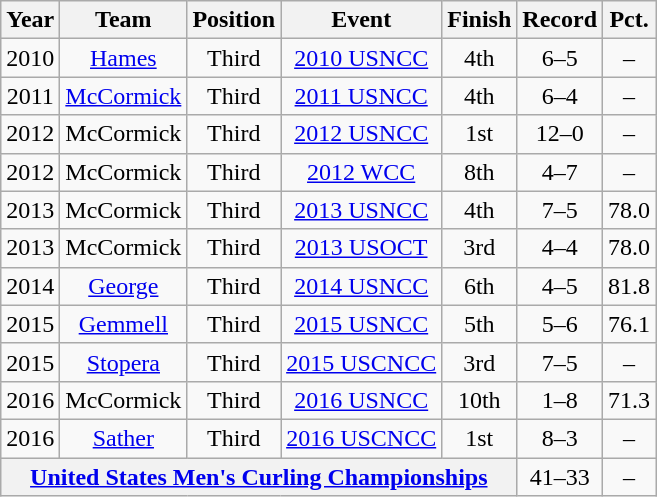<table class="wikitable" style="text-align: center;">
<tr>
<th scope="col">Year</th>
<th scope="col">Team</th>
<th scope="col">Position</th>
<th scope="col">Event</th>
<th scope="col">Finish</th>
<th scope="col">Record</th>
<th scope="col">Pct.</th>
</tr>
<tr>
<td>2010</td>
<td><a href='#'>Hames</a></td>
<td>Third</td>
<td><a href='#'>2010 USNCC</a></td>
<td>4th</td>
<td>6–5</td>
<td>–</td>
</tr>
<tr>
<td>2011</td>
<td><a href='#'>McCormick</a></td>
<td>Third</td>
<td><a href='#'>2011 USNCC</a></td>
<td>4th</td>
<td>6–4</td>
<td>–</td>
</tr>
<tr>
<td>2012</td>
<td>McCormick</td>
<td>Third</td>
<td><a href='#'>2012 USNCC</a></td>
<td>1st</td>
<td>12–0</td>
<td>–</td>
</tr>
<tr>
<td>2012</td>
<td>McCormick</td>
<td>Third</td>
<td><a href='#'>2012 WCC</a></td>
<td>8th</td>
<td>4–7</td>
<td>–</td>
</tr>
<tr>
<td>2013</td>
<td>McCormick</td>
<td>Third</td>
<td><a href='#'>2013 USNCC</a></td>
<td>4th</td>
<td>7–5</td>
<td>78.0 </td>
</tr>
<tr>
<td>2013</td>
<td>McCormick</td>
<td>Third</td>
<td><a href='#'>2013 USOCT</a></td>
<td>3rd</td>
<td>4–4</td>
<td>78.0 </td>
</tr>
<tr>
<td>2014</td>
<td><a href='#'>George</a></td>
<td>Third</td>
<td><a href='#'>2014 USNCC</a></td>
<td>6th</td>
<td>4–5</td>
<td>81.8 </td>
</tr>
<tr>
<td>2015</td>
<td><a href='#'>Gemmell</a></td>
<td>Third</td>
<td><a href='#'>2015 USNCC</a></td>
<td>5th</td>
<td>5–6</td>
<td>76.1 </td>
</tr>
<tr>
<td>2015</td>
<td><a href='#'>Stopera</a></td>
<td>Third</td>
<td><a href='#'>2015 USCNCC</a></td>
<td>3rd</td>
<td>7–5</td>
<td>–</td>
</tr>
<tr>
<td>2016</td>
<td>McCormick</td>
<td>Third</td>
<td><a href='#'>2016 USNCC</a></td>
<td>10th</td>
<td>1–8</td>
<td>71.3 </td>
</tr>
<tr>
<td>2016</td>
<td><a href='#'>Sather</a></td>
<td>Third</td>
<td><a href='#'>2016 USCNCC</a></td>
<td>1st</td>
<td>8–3</td>
<td>–</td>
</tr>
<tr>
<th scope="row" colspan="5"><a href='#'>United States Men's Curling Championships</a></th>
<td>41–33</td>
<td>–</td>
</tr>
</table>
